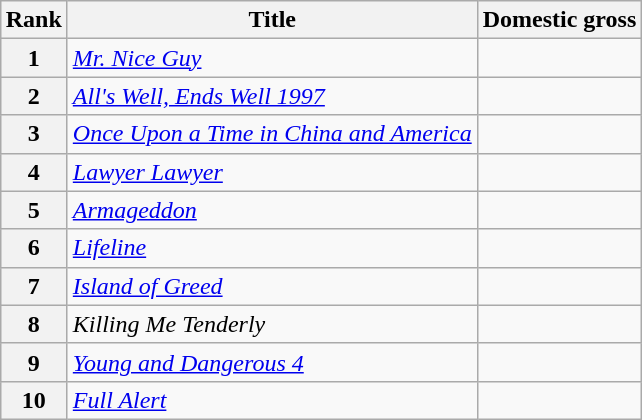<table class="wikitable sortable" style="margin:auto; margin:auto;">
<tr>
<th>Rank</th>
<th>Title</th>
<th>Domestic gross</th>
</tr>
<tr>
<th style="text-align:center;">1</th>
<td><em><a href='#'>Mr. Nice Guy</a></em></td>
<td></td>
</tr>
<tr>
<th style="text-align:center;">2</th>
<td><em><a href='#'>All's Well, Ends Well 1997</a></em></td>
<td></td>
</tr>
<tr>
<th style="text-align:center;">3</th>
<td><em><a href='#'>Once Upon a Time in China and America</a></em></td>
<td></td>
</tr>
<tr>
<th style="text-align:center;">4</th>
<td><em><a href='#'>Lawyer Lawyer</a></em></td>
<td></td>
</tr>
<tr>
<th style="text-align:center;">5</th>
<td><em><a href='#'>Armageddon</a></em></td>
<td></td>
</tr>
<tr>
<th style="text-align:center;">6</th>
<td><em><a href='#'>Lifeline</a></em></td>
<td></td>
</tr>
<tr>
<th style="text-align:center;">7</th>
<td><em><a href='#'>Island of Greed</a></em></td>
<td></td>
</tr>
<tr>
<th style="text-align:center;">8</th>
<td><em>Killing Me Tenderly</em></td>
<td></td>
</tr>
<tr>
<th style="text-align:center;">9</th>
<td><em><a href='#'>Young and Dangerous 4</a></em></td>
<td></td>
</tr>
<tr>
<th style="text-align:center;">10</th>
<td><em><a href='#'>Full Alert</a></em></td>
<td></td>
</tr>
</table>
